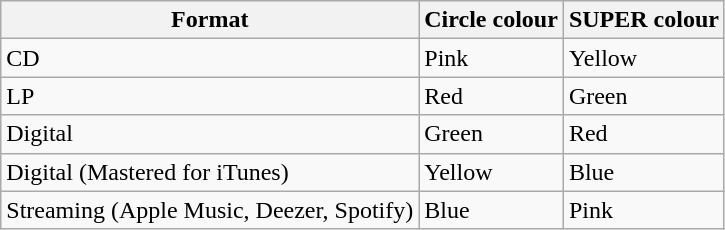<table class="wikitable">
<tr>
<th>Format</th>
<th>Circle colour</th>
<th>SUPER colour</th>
</tr>
<tr>
<td>CD</td>
<td>Pink</td>
<td>Yellow</td>
</tr>
<tr>
<td>LP</td>
<td>Red</td>
<td>Green</td>
</tr>
<tr>
<td>Digital</td>
<td>Green</td>
<td>Red</td>
</tr>
<tr>
<td>Digital (Mastered for iTunes)</td>
<td>Yellow</td>
<td>Blue</td>
</tr>
<tr>
<td>Streaming (Apple Music, Deezer, Spotify)</td>
<td>Blue</td>
<td>Pink</td>
</tr>
</table>
